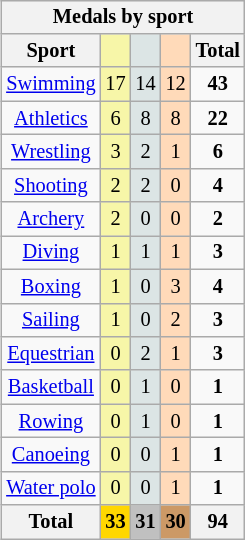<table class="wikitable" style=font-size:85%;float:right;text-align:center>
<tr>
<th colspan=5>Medals by sport</th>
</tr>
<tr>
<th>Sport</th>
<td bgcolor=F7F6A8></td>
<td bgcolor=DCE5E5></td>
<td bgcolor=FFDAB9></td>
<th>Total</th>
</tr>
<tr>
<td><a href='#'>Swimming</a></td>
<td bgcolor=F7F6A8>17</td>
<td bgcolor=DCE5E5>14</td>
<td bgcolor=FFDAB9>12</td>
<td><strong>43</strong></td>
</tr>
<tr>
<td><a href='#'>Athletics</a></td>
<td bgcolor=F7F6A8>6</td>
<td bgcolor=DCE5E5>8</td>
<td bgcolor=FFDAB9>8</td>
<td><strong>22</strong></td>
</tr>
<tr>
<td><a href='#'>Wrestling</a></td>
<td bgcolor=F7F6A8>3</td>
<td bgcolor=DCE5E5>2</td>
<td bgcolor=FFDAB9>1</td>
<td><strong>6</strong></td>
</tr>
<tr>
<td><a href='#'>Shooting</a></td>
<td bgcolor=F7F6A8>2</td>
<td bgcolor=DCE5E5>2</td>
<td bgcolor=FFDAB9>0</td>
<td><strong>4</strong></td>
</tr>
<tr>
<td><a href='#'>Archery</a></td>
<td bgcolor=F7F6A8>2</td>
<td bgcolor=DCE5E5>0</td>
<td bgcolor=FFDAB9>0</td>
<td><strong>2</strong></td>
</tr>
<tr>
<td><a href='#'>Diving</a></td>
<td bgcolor=F7F6A8>1</td>
<td bgcolor=DCE5E5>1</td>
<td bgcolor=FFDAB9>1</td>
<td><strong>3</strong></td>
</tr>
<tr>
<td><a href='#'>Boxing</a></td>
<td bgcolor=F7F6A8>1</td>
<td bgcolor=DCE5E5>0</td>
<td bgcolor=FFDAB9>3</td>
<td><strong>4</strong></td>
</tr>
<tr>
<td><a href='#'>Sailing</a></td>
<td bgcolor=F7F6A8>1</td>
<td bgcolor=DCE5E5>0</td>
<td bgcolor=FFDAB9>2</td>
<td><strong>3</strong></td>
</tr>
<tr>
<td><a href='#'>Equestrian</a></td>
<td bgcolor=F7F6A8>0</td>
<td bgcolor=DCE5E5>2</td>
<td bgcolor=FFDAB9>1</td>
<td><strong>3</strong></td>
</tr>
<tr>
<td><a href='#'>Basketball</a></td>
<td bgcolor=F7F6A8>0</td>
<td bgcolor=DCE5E5>1</td>
<td bgcolor=FFDAB9>0</td>
<td><strong>1</strong></td>
</tr>
<tr>
<td><a href='#'>Rowing</a></td>
<td bgcolor=F7F6A8>0</td>
<td bgcolor=DCE5E5>1</td>
<td bgcolor=FFDAB9>0</td>
<td><strong>1</strong></td>
</tr>
<tr>
<td><a href='#'>Canoeing</a></td>
<td bgcolor=F7F6A8>0</td>
<td bgcolor=DCE5E5>0</td>
<td bgcolor=FFDAB9>1</td>
<td><strong>1</strong></td>
</tr>
<tr>
<td><a href='#'>Water polo</a></td>
<td bgcolor=F7F6A8>0</td>
<td bgcolor=DCE5E5>0</td>
<td bgcolor=FFDAB9>1</td>
<td><strong>1</strong></td>
</tr>
<tr>
<th>Total</th>
<th style=background:gold>33</th>
<th style=background:silver>31</th>
<th style=background:#c96>30</th>
<th>94</th>
</tr>
</table>
